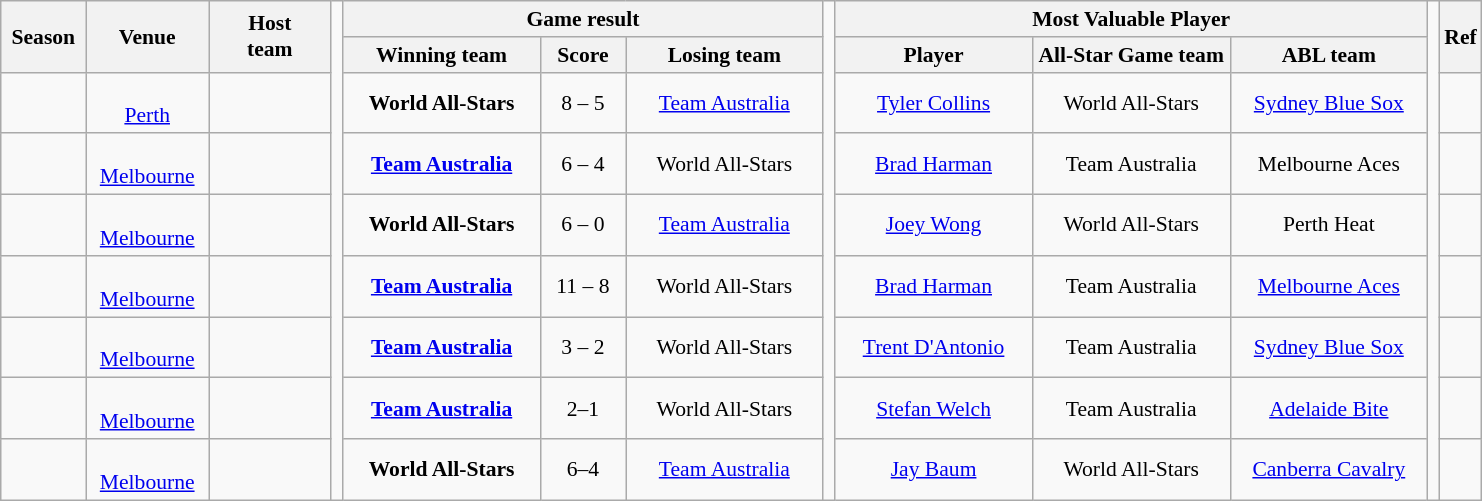<table class="wikitable" style="font-size:90%; text-align: center;">
<tr>
<th scope="col" rowspan=2 width=50>Season</th>
<th scope="col" rowspan=2 width=75>Venue</th>
<th scope="col" rowspan=2 width=75>Host<br>team</th>
<td width=1 rowspan=10></td>
<th scope="colgroup" colspan=3>Game result</th>
<td width=1 rowspan=10></td>
<th scope="colgroup" colspan=3>Most Valuable Player</th>
<td width=1 rowspan=10></td>
<th scope="col" rowspan=2>Ref</th>
</tr>
<tr>
<th scope="col" width=125>Winning team</th>
<th scope="col" width=50>Score</th>
<th scope="col" width=125>Losing team</th>
<th scope="col" width=125>Player</th>
<th scope="col" width=125>All-Star Game team</th>
<th scope="col" width=125>ABL team</th>
</tr>
<tr>
<td><br><em></em></td>
<td><br><a href='#'>Perth</a></td>
<td></td>
<td><strong>World All-Stars</strong></td>
<td>8 – 5</td>
<td><a href='#'>Team Australia</a></td>
<td><a href='#'>Tyler Collins</a></td>
<td>World All-Stars</td>
<td><a href='#'>Sydney Blue Sox</a></td>
<td></td>
</tr>
<tr>
<td><br><em></em></td>
<td><br><a href='#'>Melbourne</a></td>
<td></td>
<td><strong><a href='#'>Team Australia</a></strong></td>
<td>6 – 4</td>
<td>World All-Stars</td>
<td><a href='#'>Brad Harman</a></td>
<td>Team Australia</td>
<td>Melbourne Aces</td>
<td></td>
</tr>
<tr>
<td><br><em></em></td>
<td><br><a href='#'>Melbourne</a></td>
<td></td>
<td><strong>World All-Stars</strong></td>
<td>6 – 0</td>
<td><a href='#'>Team Australia</a></td>
<td><a href='#'>Joey Wong</a></td>
<td>World All-Stars</td>
<td>Perth Heat</td>
<td></td>
</tr>
<tr>
<td><br><em></em></td>
<td><br><a href='#'>Melbourne</a></td>
<td></td>
<td><strong><a href='#'>Team Australia</a></strong></td>
<td>11 – 8</td>
<td>World All-Stars</td>
<td><a href='#'>Brad Harman</a></td>
<td>Team Australia</td>
<td><a href='#'>Melbourne Aces</a></td>
<td></td>
</tr>
<tr>
<td><br><em></em></td>
<td><br><a href='#'>Melbourne</a></td>
<td></td>
<td><strong><a href='#'>Team Australia</a></strong></td>
<td>3 – 2</td>
<td>World All-Stars</td>
<td><a href='#'>Trent D'Antonio</a></td>
<td>Team Australia</td>
<td><a href='#'>Sydney Blue Sox</a></td>
<td></td>
</tr>
<tr>
<td><br><em></em></td>
<td><br><a href='#'>Melbourne</a></td>
<td></td>
<td><strong><a href='#'>Team Australia</a></strong></td>
<td>2–1</td>
<td>World All-Stars</td>
<td><a href='#'>Stefan Welch</a></td>
<td>Team Australia</td>
<td><a href='#'>Adelaide Bite</a></td>
<td></td>
</tr>
<tr>
<td><br><em></em></td>
<td><br><a href='#'>Melbourne</a></td>
<td></td>
<td><strong>World All-Stars</strong></td>
<td>6–4</td>
<td><a href='#'>Team Australia</a></td>
<td><a href='#'>Jay Baum</a></td>
<td>World All-Stars</td>
<td><a href='#'>Canberra Cavalry</a></td>
<td></td>
</tr>
</table>
